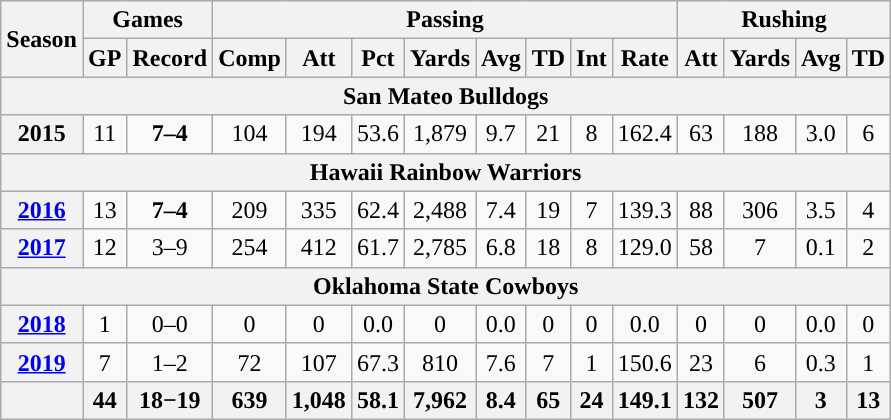<table class="wikitable" style="text-align:center;">
<tr>
<th rowspan="2">Season</th>
<th colspan="2">Games</th>
<th colspan="8">Passing</th>
<th colspan="4">Rushing</th>
</tr>
<tr>
<th>GP</th>
<th>Record</th>
<th>Comp</th>
<th>Att</th>
<th>Pct</th>
<th>Yards</th>
<th>Avg</th>
<th>TD</th>
<th>Int</th>
<th>Rate</th>
<th>Att</th>
<th>Yards</th>
<th>Avg</th>
<th>TD</th>
</tr>
<tr>
<th colspan="16">San Mateo Bulldogs</th>
</tr>
<tr>
<th>2015</th>
<td>11</td>
<td><strong>7–4</strong></td>
<td>104</td>
<td>194</td>
<td>53.6</td>
<td>1,879</td>
<td>9.7</td>
<td>21</td>
<td>8</td>
<td>162.4</td>
<td>63</td>
<td>188</td>
<td>3.0</td>
<td>6</td>
</tr>
<tr>
<th colspan="16">Hawaii Rainbow Warriors</th>
</tr>
<tr>
<th><a href='#'>2016</a></th>
<td>13</td>
<td><strong>7–4</strong></td>
<td>209</td>
<td>335</td>
<td>62.4</td>
<td>2,488</td>
<td>7.4</td>
<td>19</td>
<td>7</td>
<td>139.3</td>
<td>88</td>
<td>306</td>
<td>3.5</td>
<td>4</td>
</tr>
<tr>
<th><a href='#'>2017</a></th>
<td>12</td>
<td>3–9</td>
<td>254</td>
<td>412</td>
<td>61.7</td>
<td>2,785</td>
<td>6.8</td>
<td>18</td>
<td>8</td>
<td>129.0</td>
<td>58</td>
<td>7</td>
<td>0.1</td>
<td>2</td>
</tr>
<tr>
<th colspan="16">Oklahoma State Cowboys</th>
</tr>
<tr>
<th><a href='#'>2018</a></th>
<td>1</td>
<td>0–0</td>
<td>0</td>
<td>0</td>
<td>0.0</td>
<td>0</td>
<td>0.0</td>
<td>0</td>
<td>0</td>
<td>0.0</td>
<td>0</td>
<td>0</td>
<td>0.0</td>
<td>0</td>
</tr>
<tr>
<th><a href='#'>2019</a></th>
<td>7</td>
<td>1–2</td>
<td>72</td>
<td>107</td>
<td>67.3</td>
<td>810</td>
<td>7.6</td>
<td>7</td>
<td>1</td>
<td>150.6</td>
<td>23</td>
<td>6</td>
<td>0.3</td>
<td>1</td>
</tr>
<tr>
<th></th>
<th>44</th>
<th>18−19</th>
<th>639</th>
<th>1,048</th>
<th>58.1</th>
<th>7,962</th>
<th>8.4</th>
<th>65</th>
<th>24</th>
<th>149.1</th>
<th>132</th>
<th>507</th>
<th>3</th>
<th>13</th>
</tr>
</table>
